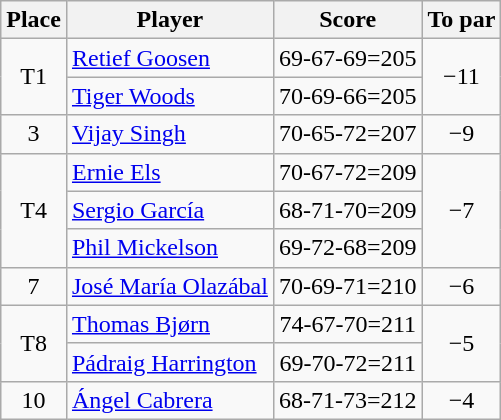<table class="wikitable">
<tr>
<th>Place</th>
<th>Player</th>
<th>Score</th>
<th>To par</th>
</tr>
<tr>
<td rowspan="2" align=center>T1</td>
<td> <a href='#'>Retief Goosen</a></td>
<td align=center>69-67-69=205</td>
<td rowspan="2" align=center>−11</td>
</tr>
<tr>
<td> <a href='#'>Tiger Woods</a></td>
<td align=center>70-69-66=205</td>
</tr>
<tr>
<td align=center>3</td>
<td> <a href='#'>Vijay Singh</a></td>
<td align=center>70-65-72=207</td>
<td align=center>−9</td>
</tr>
<tr>
<td rowspan="3" align=center>T4</td>
<td> <a href='#'>Ernie Els</a></td>
<td align=center>70-67-72=209</td>
<td rowspan="3" align=center>−7</td>
</tr>
<tr>
<td> <a href='#'>Sergio García</a></td>
<td align=center>68-71-70=209</td>
</tr>
<tr>
<td> <a href='#'>Phil Mickelson</a></td>
<td align=center>69-72-68=209</td>
</tr>
<tr>
<td align=center>7</td>
<td> <a href='#'>José María Olazábal</a></td>
<td align=center>70-69-71=210</td>
<td align=center>−6</td>
</tr>
<tr>
<td rowspan="2" align=center>T8</td>
<td> <a href='#'>Thomas Bjørn</a></td>
<td align=center>74-67-70=211</td>
<td rowspan="2" align=center>−5</td>
</tr>
<tr>
<td> <a href='#'>Pádraig Harrington</a></td>
<td align=center>69-70-72=211</td>
</tr>
<tr>
<td align=center>10</td>
<td> <a href='#'>Ángel Cabrera</a></td>
<td align=center>68-71-73=212</td>
<td align=center>−4</td>
</tr>
</table>
